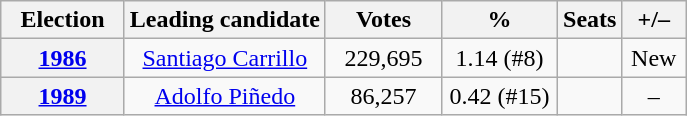<table class="wikitable" style="text-align:center;">
<tr>
<th width="75">Election</th>
<th>Leading candidate</th>
<th width="70">Votes</th>
<th width="70">%</th>
<th>Seats</th>
<th width="35">+/–</th>
</tr>
<tr>
<th><a href='#'>1986</a></th>
<td><a href='#'>Santiago Carrillo</a></td>
<td>229,695</td>
<td>1.14 (#8)</td>
<td></td>
<td>New</td>
</tr>
<tr>
<th><a href='#'>1989</a></th>
<td><a href='#'>Adolfo Piñedo</a></td>
<td>86,257</td>
<td>0.42 (#15)</td>
<td></td>
<td>–</td>
</tr>
</table>
